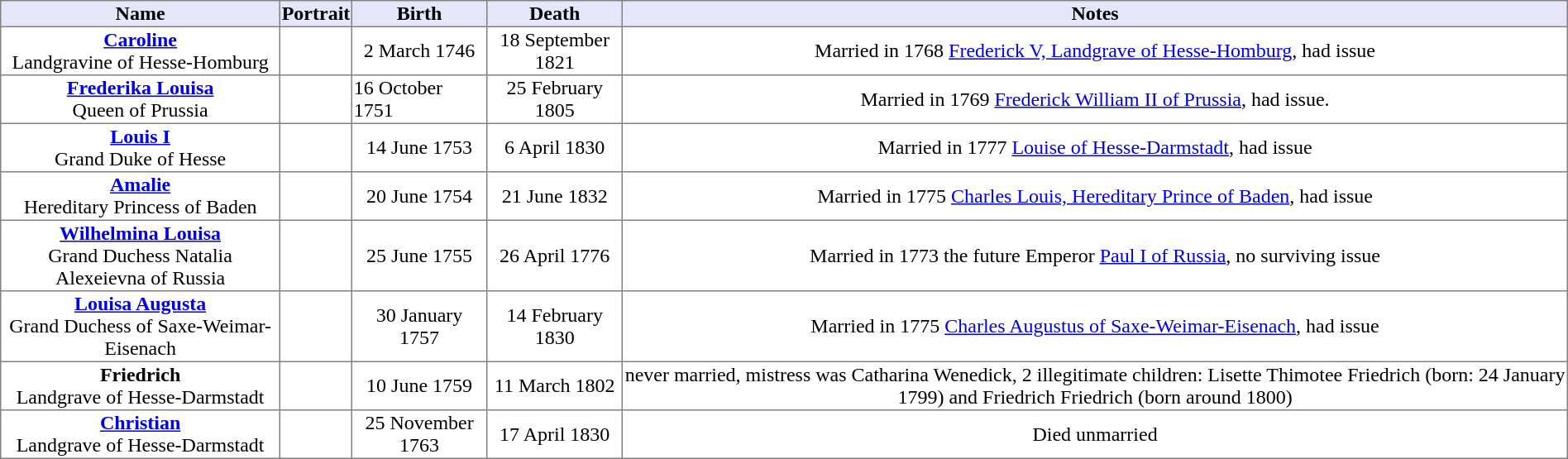<table border=1 style="border-collapse: collapse;">
<tr bgcolor=Lavender>
<th>Name</th>
<th>Portrait</th>
<th>Birth</th>
<th>Death</th>
<th>Notes</th>
</tr>
<tr>
<td align=center><strong><a href='#'>Caroline</a></strong><br>Landgravine of Hesse-Homburg</td>
<td></td>
<td align=center>2 March 1746</td>
<td align=center>18 September 1821</td>
<td align=center>Married in 1768 <a href='#'>Frederick V, Landgrave of Hesse-Homburg</a>, had issue</td>
</tr>
<tr>
<td align=center><strong><a href='#'>Frederika Louisa</a></strong><br>Queen of Prussia</td>
<td></td>
<td>16 October 1751</td>
<td align=center>25 February 1805</td>
<td align=center>Married in 1769 <a href='#'>Frederick William II of Prussia</a>, had issue.</td>
</tr>
<tr>
<td align=center><strong><a href='#'>Louis I</a></strong><br>Grand Duke of Hesse</td>
<td align=center></td>
<td align=center>14 June 1753</td>
<td align=center>6 April 1830</td>
<td align=center>Married in 1777 <a href='#'>Louise of Hesse-Darmstadt</a>, had issue</td>
</tr>
<tr>
<td align=center><strong><a href='#'>Amalie</a></strong><br>Hereditary Princess of Baden</td>
<td align=center></td>
<td align=center>20 June 1754</td>
<td align=center>21 June 1832</td>
<td align=center>Married in 1775 <a href='#'>Charles Louis, Hereditary Prince of Baden</a>, had issue</td>
</tr>
<tr>
<td align=center><strong><a href='#'>Wilhelmina Louisa</a></strong><br>Grand Duchess Natalia Alexeievna of Russia</td>
<td align=center></td>
<td align=center>25 June 1755</td>
<td align=center>26 April 1776</td>
<td align=center>Married in 1773 the future Emperor <a href='#'>Paul I of Russia</a>, no surviving issue</td>
</tr>
<tr>
<td align=center><strong><a href='#'>Louisa Augusta</a></strong><br>Grand Duchess of Saxe-Weimar-Eisenach</td>
<td align=center></td>
<td align=center>30 January 1757</td>
<td align=center>14 February 1830</td>
<td align=center>Married in 1775 <a href='#'>Charles Augustus of Saxe-Weimar-Eisenach</a>, had issue</td>
</tr>
<tr>
<td align=center><strong>Friedrich </strong><br>Landgrave of Hesse-Darmstadt</td>
<td align=center></td>
<td align=center>10 June 1759</td>
<td align=center>11 March 1802</td>
<td align=center>never married, mistress was Catharina Wenedick, 2 illegitimate children: Lisette Thimotee Friedrich (born: 24 January 1799) and Friedrich Friedrich (born around 1800)</td>
</tr>
<tr>
<td align=center><strong><a href='#'>Christian</a></strong><br>Landgrave of Hesse-Darmstadt</td>
<td align=center></td>
<td align=center>25 November 1763</td>
<td align=center>17 April 1830</td>
<td align=center>Died unmarried</td>
</tr>
</table>
